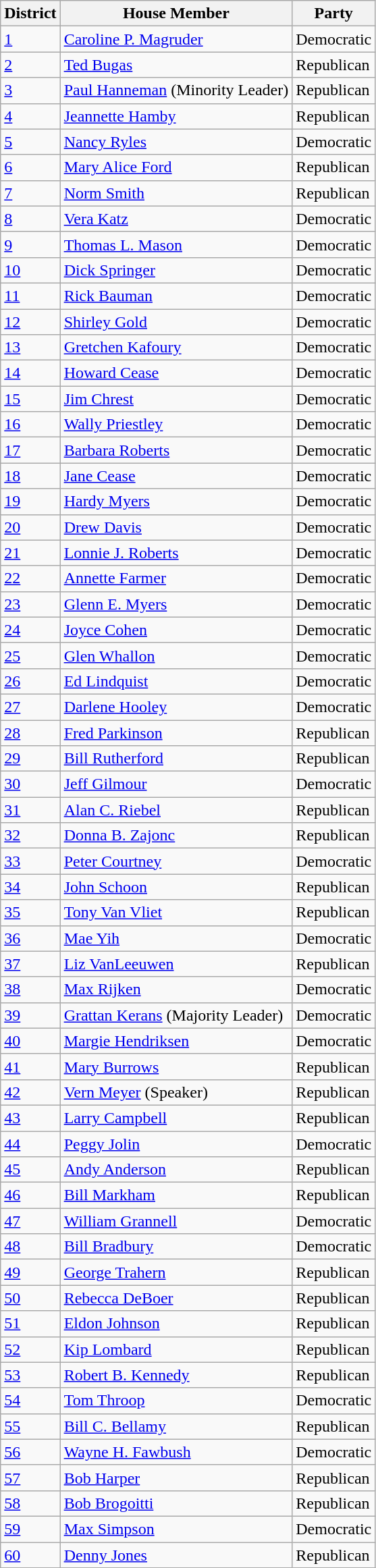<table class="wikitable">
<tr>
<th>District</th>
<th>House Member</th>
<th>Party</th>
</tr>
<tr>
<td><a href='#'>1</a></td>
<td><a href='#'>Caroline P. Magruder</a></td>
<td>Democratic</td>
</tr>
<tr>
<td><a href='#'>2</a></td>
<td><a href='#'>Ted Bugas</a></td>
<td>Republican</td>
</tr>
<tr>
<td><a href='#'>3</a></td>
<td><a href='#'>Paul Hanneman</a> (Minority Leader)</td>
<td>Republican</td>
</tr>
<tr>
<td><a href='#'>4</a></td>
<td><a href='#'>Jeannette Hamby</a></td>
<td>Republican</td>
</tr>
<tr>
<td><a href='#'>5</a></td>
<td><a href='#'>Nancy Ryles</a></td>
<td>Democratic</td>
</tr>
<tr>
<td><a href='#'>6</a></td>
<td><a href='#'>Mary Alice Ford</a></td>
<td>Republican</td>
</tr>
<tr>
<td><a href='#'>7</a></td>
<td><a href='#'>Norm Smith</a></td>
<td>Republican</td>
</tr>
<tr>
<td><a href='#'>8</a></td>
<td><a href='#'>Vera Katz</a></td>
<td>Democratic</td>
</tr>
<tr>
<td><a href='#'>9</a></td>
<td><a href='#'>Thomas L. Mason</a></td>
<td>Democratic</td>
</tr>
<tr>
<td><a href='#'>10</a></td>
<td><a href='#'>Dick Springer</a></td>
<td>Democratic</td>
</tr>
<tr>
<td><a href='#'>11</a></td>
<td><a href='#'>Rick Bauman</a></td>
<td>Democratic</td>
</tr>
<tr>
<td><a href='#'>12</a></td>
<td><a href='#'>Shirley Gold</a></td>
<td>Democratic</td>
</tr>
<tr>
<td><a href='#'>13</a></td>
<td><a href='#'>Gretchen Kafoury</a></td>
<td>Democratic</td>
</tr>
<tr>
<td><a href='#'>14</a></td>
<td><a href='#'>Howard Cease</a></td>
<td>Democratic</td>
</tr>
<tr>
<td><a href='#'>15</a></td>
<td><a href='#'>Jim Chrest</a></td>
<td>Democratic</td>
</tr>
<tr>
<td><a href='#'>16</a></td>
<td><a href='#'>Wally Priestley</a></td>
<td>Democratic</td>
</tr>
<tr>
<td><a href='#'>17</a></td>
<td><a href='#'>Barbara Roberts</a></td>
<td>Democratic</td>
</tr>
<tr>
<td><a href='#'>18</a></td>
<td><a href='#'>Jane Cease</a></td>
<td>Democratic</td>
</tr>
<tr>
<td><a href='#'>19</a></td>
<td><a href='#'>Hardy Myers</a></td>
<td>Democratic</td>
</tr>
<tr>
<td><a href='#'>20</a></td>
<td><a href='#'>Drew Davis</a></td>
<td>Democratic</td>
</tr>
<tr>
<td><a href='#'>21</a></td>
<td><a href='#'>Lonnie J. Roberts</a></td>
<td>Democratic</td>
</tr>
<tr>
<td><a href='#'>22</a></td>
<td><a href='#'>Annette Farmer</a></td>
<td>Democratic</td>
</tr>
<tr>
<td><a href='#'>23</a></td>
<td><a href='#'>Glenn E. Myers</a></td>
<td>Democratic</td>
</tr>
<tr>
<td><a href='#'>24</a></td>
<td><a href='#'>Joyce Cohen</a></td>
<td>Democratic</td>
</tr>
<tr>
<td><a href='#'>25</a></td>
<td><a href='#'>Glen Whallon</a></td>
<td>Democratic</td>
</tr>
<tr>
<td><a href='#'>26</a></td>
<td><a href='#'>Ed Lindquist</a></td>
<td>Democratic</td>
</tr>
<tr>
<td><a href='#'>27</a></td>
<td><a href='#'>Darlene Hooley</a></td>
<td>Democratic</td>
</tr>
<tr>
<td><a href='#'>28</a></td>
<td><a href='#'>Fred Parkinson</a></td>
<td>Republican</td>
</tr>
<tr>
<td><a href='#'>29</a></td>
<td><a href='#'>Bill Rutherford</a></td>
<td>Republican</td>
</tr>
<tr>
<td><a href='#'>30</a></td>
<td><a href='#'>Jeff Gilmour</a></td>
<td>Democratic</td>
</tr>
<tr>
<td><a href='#'>31</a></td>
<td><a href='#'>Alan C. Riebel</a></td>
<td>Republican</td>
</tr>
<tr>
<td><a href='#'>32</a></td>
<td><a href='#'>Donna B. Zajonc</a></td>
<td>Republican</td>
</tr>
<tr>
<td><a href='#'>33</a></td>
<td><a href='#'>Peter Courtney</a></td>
<td>Democratic</td>
</tr>
<tr>
<td><a href='#'>34</a></td>
<td><a href='#'>John Schoon</a></td>
<td>Republican</td>
</tr>
<tr>
<td><a href='#'>35</a></td>
<td><a href='#'>Tony Van Vliet</a></td>
<td>Republican</td>
</tr>
<tr>
<td><a href='#'>36</a></td>
<td><a href='#'>Mae Yih</a></td>
<td>Democratic</td>
</tr>
<tr>
<td><a href='#'>37</a></td>
<td><a href='#'>Liz VanLeeuwen</a></td>
<td>Republican</td>
</tr>
<tr>
<td><a href='#'>38</a></td>
<td><a href='#'>Max Rijken</a></td>
<td>Democratic</td>
</tr>
<tr>
<td><a href='#'>39</a></td>
<td><a href='#'>Grattan Kerans</a> (Majority Leader)</td>
<td>Democratic</td>
</tr>
<tr>
<td><a href='#'>40</a></td>
<td><a href='#'>Margie Hendriksen</a></td>
<td>Democratic</td>
</tr>
<tr>
<td><a href='#'>41</a></td>
<td><a href='#'>Mary Burrows</a></td>
<td>Republican</td>
</tr>
<tr>
<td><a href='#'>42</a></td>
<td><a href='#'>Vern Meyer</a> (Speaker)</td>
<td>Republican</td>
</tr>
<tr>
<td><a href='#'>43</a></td>
<td><a href='#'>Larry Campbell</a></td>
<td>Republican</td>
</tr>
<tr>
<td><a href='#'>44</a></td>
<td><a href='#'>Peggy Jolin</a></td>
<td>Democratic</td>
</tr>
<tr>
<td><a href='#'>45</a></td>
<td><a href='#'>Andy Anderson</a></td>
<td>Republican</td>
</tr>
<tr>
<td><a href='#'>46</a></td>
<td><a href='#'>Bill Markham</a></td>
<td>Republican</td>
</tr>
<tr>
<td><a href='#'>47</a></td>
<td><a href='#'>William Grannell</a></td>
<td>Democratic</td>
</tr>
<tr>
<td><a href='#'>48</a></td>
<td><a href='#'>Bill Bradbury</a></td>
<td>Democratic</td>
</tr>
<tr>
<td><a href='#'>49</a></td>
<td><a href='#'>George Trahern</a></td>
<td>Republican</td>
</tr>
<tr>
<td><a href='#'>50</a></td>
<td><a href='#'>Rebecca DeBoer</a></td>
<td>Republican</td>
</tr>
<tr>
<td><a href='#'>51</a></td>
<td><a href='#'>Eldon Johnson</a></td>
<td>Republican</td>
</tr>
<tr>
<td><a href='#'>52</a></td>
<td><a href='#'>Kip Lombard</a></td>
<td>Republican</td>
</tr>
<tr>
<td><a href='#'>53</a></td>
<td><a href='#'>Robert B. Kennedy</a></td>
<td>Republican</td>
</tr>
<tr>
<td><a href='#'>54</a></td>
<td><a href='#'>Tom Throop</a></td>
<td>Democratic</td>
</tr>
<tr>
<td><a href='#'>55</a></td>
<td><a href='#'>Bill C. Bellamy</a></td>
<td>Republican</td>
</tr>
<tr>
<td><a href='#'>56</a></td>
<td><a href='#'>Wayne H. Fawbush</a></td>
<td>Democratic</td>
</tr>
<tr>
<td><a href='#'>57</a></td>
<td><a href='#'>Bob Harper</a></td>
<td>Republican</td>
</tr>
<tr>
<td><a href='#'>58</a></td>
<td><a href='#'>Bob Brogoitti</a></td>
<td>Republican</td>
</tr>
<tr>
<td><a href='#'>59</a></td>
<td><a href='#'>Max Simpson</a></td>
<td>Democratic</td>
</tr>
<tr>
<td><a href='#'>60</a></td>
<td><a href='#'>Denny Jones</a></td>
<td>Republican</td>
</tr>
</table>
